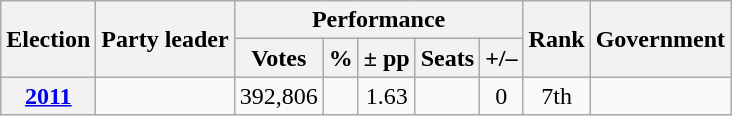<table class=wikitable style=text-align:center>
<tr>
<th rowspan="2">Election</th>
<th rowspan="2">Party leader</th>
<th colspan="5" scope="col">Performance</th>
<th rowspan="2">Rank</th>
<th rowspan="2">Government</th>
</tr>
<tr>
<th>Votes</th>
<th>%</th>
<th>± pp</th>
<th>Seats</th>
<th>+/–</th>
</tr>
<tr>
<th><a href='#'>2011</a></th>
<td rowspan="2"></td>
<td>392,806</td>
<td></td>
<td> 1.63</td>
<td></td>
<td> 0</td>
<td> 7th</td>
<td></td>
</tr>
</table>
